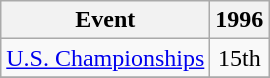<table class="wikitable">
<tr>
<th>Event</th>
<th>1996</th>
</tr>
<tr>
<td><a href='#'>U.S. Championships</a></td>
<td align="center">15th</td>
</tr>
<tr>
</tr>
</table>
